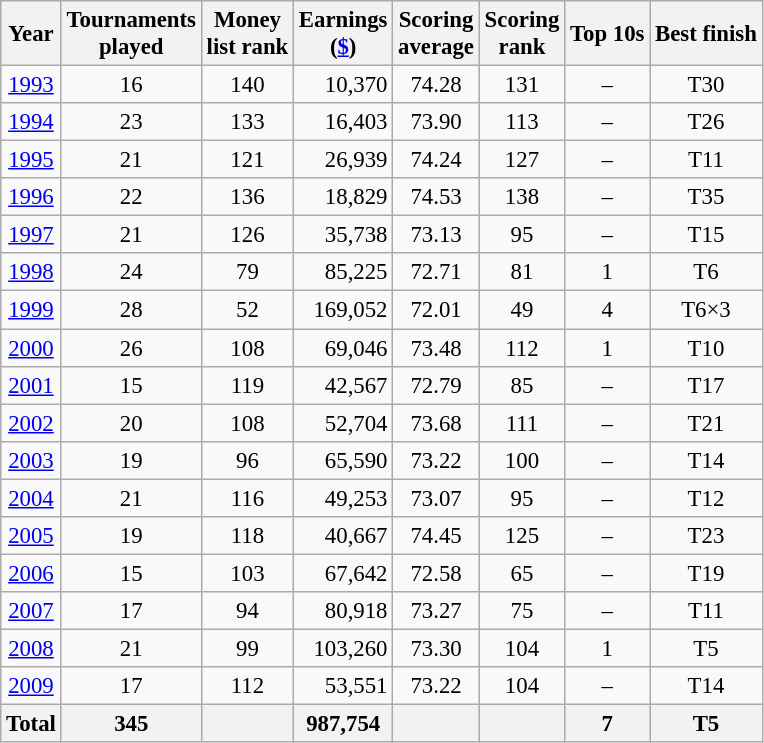<table class="wikitable" style="text-align:center; font-size: 95%;">
<tr>
<th>Year</th>
<th>Tournaments <br>played</th>
<th>Money<br>list rank</th>
<th>Earnings <br>(<a href='#'>$</a>)</th>
<th>Scoring <br> average</th>
<th>Scoring<br>rank</th>
<th>Top 10s</th>
<th>Best finish</th>
</tr>
<tr>
<td><a href='#'>1993</a></td>
<td>16</td>
<td>140</td>
<td align="right">10,370</td>
<td>74.28</td>
<td>131</td>
<td>–</td>
<td>T30</td>
</tr>
<tr>
<td><a href='#'>1994</a></td>
<td>23</td>
<td>133</td>
<td align="right">16,403</td>
<td>73.90</td>
<td>113</td>
<td>–</td>
<td>T26</td>
</tr>
<tr>
<td><a href='#'>1995</a></td>
<td>21</td>
<td>121</td>
<td align="right">26,939</td>
<td>74.24</td>
<td>127</td>
<td>–</td>
<td>T11</td>
</tr>
<tr>
<td><a href='#'>1996</a></td>
<td>22</td>
<td>136</td>
<td align="right">18,829</td>
<td>74.53</td>
<td>138</td>
<td>–</td>
<td>T35</td>
</tr>
<tr>
<td><a href='#'>1997</a></td>
<td>21</td>
<td>126</td>
<td align="right">35,738</td>
<td>73.13</td>
<td>95</td>
<td>–</td>
<td>T15</td>
</tr>
<tr>
<td><a href='#'>1998</a></td>
<td>24</td>
<td>79</td>
<td align="right">85,225</td>
<td>72.71</td>
<td>81</td>
<td>1</td>
<td>T6</td>
</tr>
<tr>
<td><a href='#'>1999</a></td>
<td>28</td>
<td>52</td>
<td align="right">169,052</td>
<td>72.01</td>
<td>49</td>
<td>4</td>
<td>T6×3</td>
</tr>
<tr>
<td><a href='#'>2000</a></td>
<td>26</td>
<td>108</td>
<td align="right">69,046</td>
<td>73.48</td>
<td>112</td>
<td>1</td>
<td>T10</td>
</tr>
<tr>
<td><a href='#'>2001</a></td>
<td>15</td>
<td>119</td>
<td align="right">42,567</td>
<td>72.79</td>
<td>85</td>
<td>–</td>
<td>T17</td>
</tr>
<tr>
<td><a href='#'>2002</a></td>
<td>20</td>
<td>108</td>
<td align="right">52,704</td>
<td>73.68</td>
<td>111</td>
<td>–</td>
<td>T21</td>
</tr>
<tr>
<td><a href='#'>2003</a></td>
<td>19</td>
<td>96</td>
<td align="right">65,590</td>
<td>73.22</td>
<td>100</td>
<td>–</td>
<td>T14</td>
</tr>
<tr>
<td><a href='#'>2004</a></td>
<td>21</td>
<td>116</td>
<td align="right">49,253</td>
<td>73.07</td>
<td>95</td>
<td>–</td>
<td>T12</td>
</tr>
<tr>
<td><a href='#'>2005</a></td>
<td>19</td>
<td>118</td>
<td align="right">40,667</td>
<td>74.45</td>
<td>125</td>
<td>–</td>
<td>T23</td>
</tr>
<tr>
<td><a href='#'>2006</a></td>
<td>15</td>
<td>103</td>
<td align="right">67,642</td>
<td>72.58</td>
<td>65</td>
<td>–</td>
<td>T19</td>
</tr>
<tr>
<td><a href='#'>2007</a></td>
<td>17</td>
<td>94</td>
<td align="right">80,918</td>
<td>73.27</td>
<td>75</td>
<td>–</td>
<td>T11</td>
</tr>
<tr>
<td><a href='#'>2008</a></td>
<td>21</td>
<td>99</td>
<td align="right">103,260</td>
<td>73.30</td>
<td>104</td>
<td>1</td>
<td>T5</td>
</tr>
<tr>
<td><a href='#'>2009</a></td>
<td>17</td>
<td>112</td>
<td align="right">53,551</td>
<td>73.22</td>
<td>104</td>
<td>–</td>
<td>T14</td>
</tr>
<tr>
<th>Total</th>
<th>345</th>
<th></th>
<th align="right">987,754</th>
<th></th>
<th></th>
<th>7</th>
<th>T5</th>
</tr>
</table>
